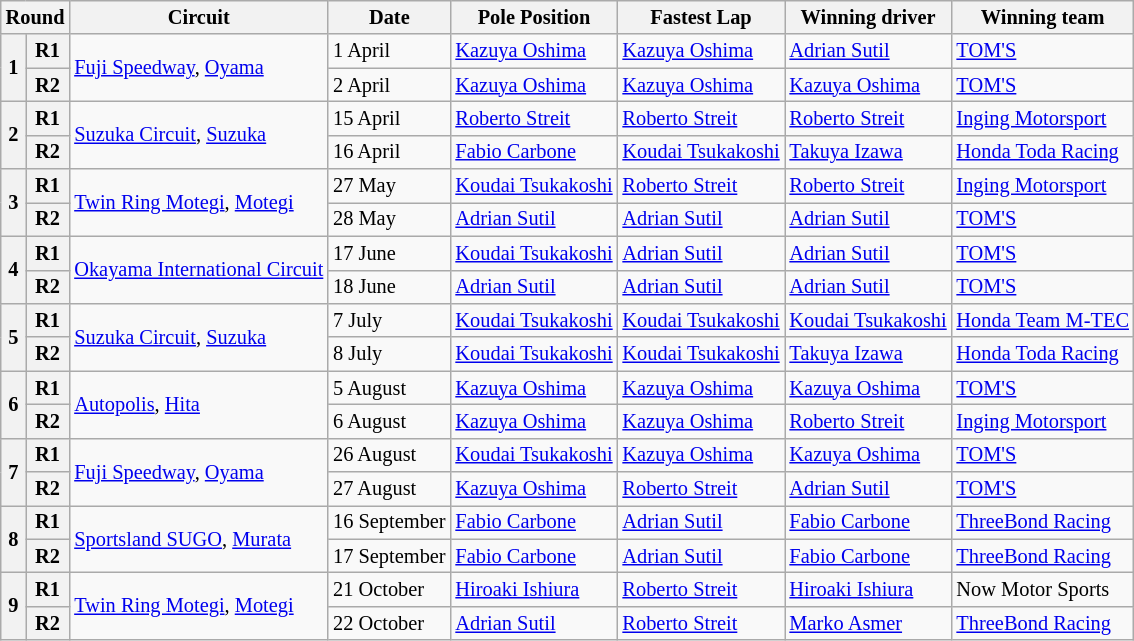<table class="wikitable" style="font-size: 85%;">
<tr>
<th colspan=2>Round</th>
<th>Circuit</th>
<th>Date</th>
<th>Pole Position</th>
<th>Fastest Lap</th>
<th>Winning driver</th>
<th>Winning team</th>
</tr>
<tr>
<th rowspan=2>1</th>
<th>R1</th>
<td rowspan=2><a href='#'>Fuji Speedway</a>, <a href='#'>Oyama</a></td>
<td>1 April</td>
<td> <a href='#'>Kazuya Oshima</a></td>
<td> <a href='#'>Kazuya Oshima</a></td>
<td> <a href='#'>Adrian Sutil</a></td>
<td><a href='#'>TOM'S</a></td>
</tr>
<tr>
<th>R2</th>
<td>2 April</td>
<td> <a href='#'>Kazuya Oshima</a></td>
<td> <a href='#'>Kazuya Oshima</a></td>
<td> <a href='#'>Kazuya Oshima</a></td>
<td><a href='#'>TOM'S</a></td>
</tr>
<tr>
<th rowspan=2>2</th>
<th>R1</th>
<td rowspan=2><a href='#'>Suzuka Circuit</a>, <a href='#'>Suzuka</a></td>
<td>15 April</td>
<td> <a href='#'>Roberto Streit</a></td>
<td> <a href='#'>Roberto Streit</a></td>
<td> <a href='#'>Roberto Streit</a></td>
<td><a href='#'>Inging Motorsport</a></td>
</tr>
<tr>
<th>R2</th>
<td>16 April</td>
<td> <a href='#'>Fabio Carbone</a></td>
<td> <a href='#'>Koudai Tsukakoshi</a></td>
<td> <a href='#'>Takuya Izawa</a></td>
<td><a href='#'>Honda Toda Racing</a></td>
</tr>
<tr>
<th rowspan=2>3</th>
<th>R1</th>
<td rowspan=2><a href='#'>Twin Ring Motegi</a>, <a href='#'>Motegi</a></td>
<td>27 May</td>
<td> <a href='#'>Koudai Tsukakoshi</a></td>
<td> <a href='#'>Roberto Streit</a></td>
<td> <a href='#'>Roberto Streit</a></td>
<td><a href='#'>Inging Motorsport</a></td>
</tr>
<tr>
<th>R2</th>
<td>28 May</td>
<td> <a href='#'>Adrian Sutil</a></td>
<td> <a href='#'>Adrian Sutil</a></td>
<td> <a href='#'>Adrian Sutil</a></td>
<td><a href='#'>TOM'S</a></td>
</tr>
<tr>
<th rowspan=2>4</th>
<th>R1</th>
<td rowspan=2><a href='#'>Okayama International Circuit</a></td>
<td>17 June</td>
<td> <a href='#'>Koudai Tsukakoshi</a></td>
<td> <a href='#'>Adrian Sutil</a></td>
<td> <a href='#'>Adrian Sutil</a></td>
<td><a href='#'>TOM'S</a></td>
</tr>
<tr>
<th>R2</th>
<td>18 June</td>
<td> <a href='#'>Adrian Sutil</a></td>
<td> <a href='#'>Adrian Sutil</a></td>
<td> <a href='#'>Adrian Sutil</a></td>
<td><a href='#'>TOM'S</a></td>
</tr>
<tr>
<th rowspan=2>5</th>
<th>R1</th>
<td rowspan=2><a href='#'>Suzuka Circuit</a>, <a href='#'>Suzuka</a></td>
<td>7 July</td>
<td> <a href='#'>Koudai Tsukakoshi</a></td>
<td> <a href='#'>Koudai Tsukakoshi</a></td>
<td> <a href='#'>Koudai Tsukakoshi</a></td>
<td><a href='#'>Honda Team M-TEC</a></td>
</tr>
<tr>
<th>R2</th>
<td>8 July</td>
<td> <a href='#'>Koudai Tsukakoshi</a></td>
<td> <a href='#'>Koudai Tsukakoshi</a></td>
<td> <a href='#'>Takuya Izawa</a></td>
<td><a href='#'>Honda Toda Racing</a></td>
</tr>
<tr>
<th rowspan=2>6</th>
<th>R1</th>
<td rowspan=2><a href='#'>Autopolis</a>, <a href='#'>Hita</a></td>
<td>5 August</td>
<td> <a href='#'>Kazuya Oshima</a></td>
<td> <a href='#'>Kazuya Oshima</a></td>
<td> <a href='#'>Kazuya Oshima</a></td>
<td><a href='#'>TOM'S</a></td>
</tr>
<tr>
<th>R2</th>
<td>6 August</td>
<td> <a href='#'>Kazuya Oshima</a></td>
<td> <a href='#'>Kazuya Oshima</a></td>
<td> <a href='#'>Roberto Streit</a></td>
<td><a href='#'>Inging Motorsport</a></td>
</tr>
<tr>
<th rowspan=2>7</th>
<th>R1</th>
<td rowspan=2><a href='#'>Fuji Speedway</a>, <a href='#'>Oyama</a></td>
<td>26 August</td>
<td> <a href='#'>Koudai Tsukakoshi</a></td>
<td> <a href='#'>Kazuya Oshima</a></td>
<td> <a href='#'>Kazuya Oshima</a></td>
<td><a href='#'>TOM'S</a></td>
</tr>
<tr>
<th>R2</th>
<td>27 August</td>
<td> <a href='#'>Kazuya Oshima</a></td>
<td> <a href='#'>Roberto Streit</a></td>
<td> <a href='#'>Adrian Sutil</a></td>
<td><a href='#'>TOM'S</a></td>
</tr>
<tr>
<th rowspan=2>8</th>
<th>R1</th>
<td rowspan=2><a href='#'>Sportsland SUGO</a>, <a href='#'>Murata</a></td>
<td>16 September</td>
<td> <a href='#'>Fabio Carbone</a></td>
<td> <a href='#'>Adrian Sutil</a></td>
<td> <a href='#'>Fabio Carbone</a></td>
<td><a href='#'>ThreeBond Racing</a></td>
</tr>
<tr>
<th>R2</th>
<td>17 September</td>
<td> <a href='#'>Fabio Carbone</a></td>
<td> <a href='#'>Adrian Sutil</a></td>
<td> <a href='#'>Fabio Carbone</a></td>
<td><a href='#'>ThreeBond Racing</a></td>
</tr>
<tr>
<th rowspan=2>9</th>
<th>R1</th>
<td rowspan=2><a href='#'>Twin Ring Motegi</a>, <a href='#'>Motegi</a></td>
<td>21 October</td>
<td> <a href='#'>Hiroaki Ishiura</a></td>
<td> <a href='#'>Roberto Streit</a></td>
<td> <a href='#'>Hiroaki Ishiura</a></td>
<td>Now Motor Sports</td>
</tr>
<tr>
<th>R2</th>
<td>22 October</td>
<td> <a href='#'>Adrian Sutil</a></td>
<td> <a href='#'>Roberto Streit</a></td>
<td> <a href='#'>Marko Asmer</a></td>
<td><a href='#'>ThreeBond Racing</a></td>
</tr>
</table>
